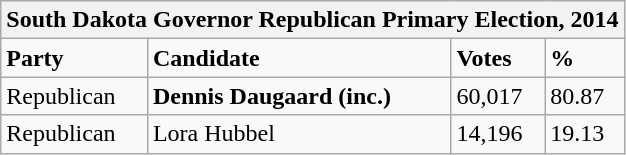<table class="wikitable">
<tr>
<th colspan="4">South Dakota Governor Republican Primary Election, 2014</th>
</tr>
<tr>
<td><strong>Party</strong></td>
<td><strong>Candidate</strong></td>
<td><strong>Votes</strong></td>
<td><strong>%</strong></td>
</tr>
<tr>
<td>Republican</td>
<td><strong>Dennis Daugaard (inc.)</strong></td>
<td>60,017</td>
<td>80.87</td>
</tr>
<tr>
<td>Republican</td>
<td>Lora Hubbel</td>
<td>14,196</td>
<td>19.13</td>
</tr>
</table>
